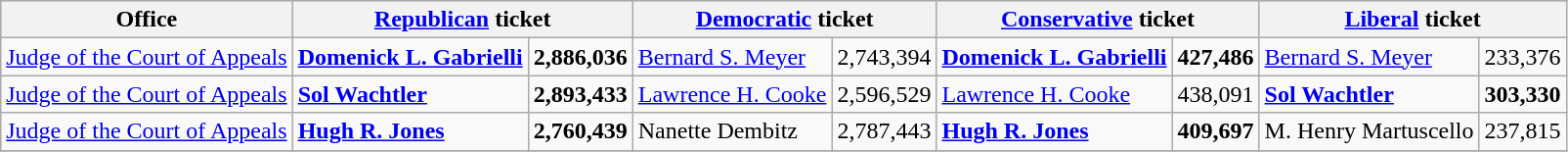<table class=wikitable>
<tr bgcolor=lightgrey>
<th>Office</th>
<th colspan="2" ><a href='#'>Republican</a> ticket</th>
<th colspan="2" ><a href='#'>Democratic</a> ticket</th>
<th colspan="2" ><a href='#'>Conservative</a> ticket</th>
<th colspan="2" ><a href='#'>Liberal</a> ticket</th>
</tr>
<tr>
<td><a href='#'>Judge of the Court of Appeals</a></td>
<td><strong><a href='#'>Domenick L. Gabrielli</a></strong></td>
<td align="right"><strong>2,886,036</strong></td>
<td><a href='#'>Bernard S. Meyer</a></td>
<td align="right">2,743,394</td>
<td><strong><a href='#'>Domenick L. Gabrielli</a></strong></td>
<td align="right"><strong>427,486</strong></td>
<td><a href='#'>Bernard S. Meyer</a></td>
<td align="right">233,376</td>
</tr>
<tr>
<td><a href='#'>Judge of the Court of Appeals</a></td>
<td><strong><a href='#'>Sol Wachtler</a></strong></td>
<td align="right"><strong>2,893,433</strong></td>
<td><a href='#'>Lawrence H. Cooke</a></td>
<td align="right">2,596,529</td>
<td><a href='#'>Lawrence H. Cooke</a></td>
<td align="right">438,091</td>
<td><strong><a href='#'>Sol Wachtler</a></strong></td>
<td align="right"><strong>303,330</strong></td>
</tr>
<tr>
<td><a href='#'>Judge of the Court of Appeals</a></td>
<td><strong><a href='#'>Hugh R. Jones</a></strong></td>
<td align="right"><strong>2,760,439</strong></td>
<td>Nanette Dembitz</td>
<td align="right">2,787,443</td>
<td><strong><a href='#'>Hugh R. Jones</a></strong></td>
<td align="right"><strong>409,697</strong></td>
<td>M. Henry Martuscello</td>
<td align="right">237,815</td>
</tr>
<tr>
</tr>
</table>
